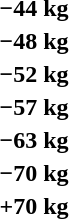<table>
<tr>
<th rowspan=2>−44 kg</th>
<td rowspan=2></td>
<td rowspan=2></td>
<td></td>
</tr>
<tr>
<td></td>
</tr>
<tr>
<th rowspan=2>−48 kg</th>
<td rowspan=2></td>
<td rowspan=2></td>
<td></td>
</tr>
<tr>
<td></td>
</tr>
<tr>
<th rowspan=2>−52 kg</th>
<td rowspan=2></td>
<td rowspan=2></td>
<td></td>
</tr>
<tr>
<td></td>
</tr>
<tr>
<th rowspan=2>−57 kg</th>
<td rowspan=2></td>
<td rowspan=2></td>
<td></td>
</tr>
<tr>
<td></td>
</tr>
<tr>
<th rowspan=2>−63 kg</th>
<td rowspan=2></td>
<td rowspan=2></td>
<td></td>
</tr>
<tr>
<td></td>
</tr>
<tr>
<th rowspan=2>−70 kg</th>
<td rowspan=2></td>
<td rowspan=2></td>
<td></td>
</tr>
<tr>
<td></td>
</tr>
<tr>
<th rowspan=2>+70 kg</th>
<td rowspan=2></td>
<td rowspan=2></td>
<td></td>
</tr>
<tr>
<td></td>
</tr>
</table>
